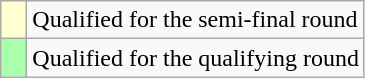<table class="wikitable">
<tr>
<td width=10px bgcolor="#ffffd0"></td>
<td>Qualified for the semi-final round</td>
</tr>
<tr>
<td width=10px bgcolor="#aaffaa"></td>
<td>Qualified for the qualifying round</td>
</tr>
</table>
